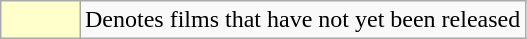<table class="wikitable">
<tr>
<td style="width:15%; background:#FFFFCC; text-align:center;"></td>
<td>Denotes films that have not yet been released</td>
</tr>
</table>
